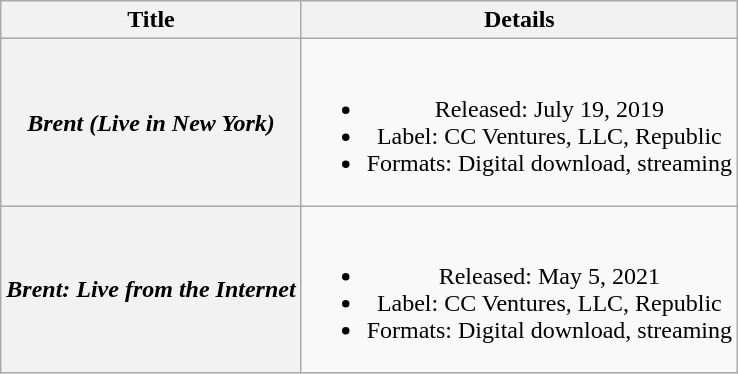<table class="wikitable plainrowheaders" style="text-align:center;">
<tr>
<th scope="col">Title</th>
<th scope="col">Details</th>
</tr>
<tr>
<th scope="row"><em>Brent (Live in New York)</em><br></th>
<td><br><ul><li>Released: July 19, 2019</li><li>Label: CC Ventures, LLC, Republic</li><li>Formats: Digital download, streaming</li></ul></td>
</tr>
<tr>
<th scope="row"><em>Brent: Live from the Internet</em><br></th>
<td><br><ul><li>Released: May 5, 2021</li><li>Label: CC Ventures, LLC, Republic</li><li>Formats: Digital download, streaming</li></ul></td>
</tr>
</table>
